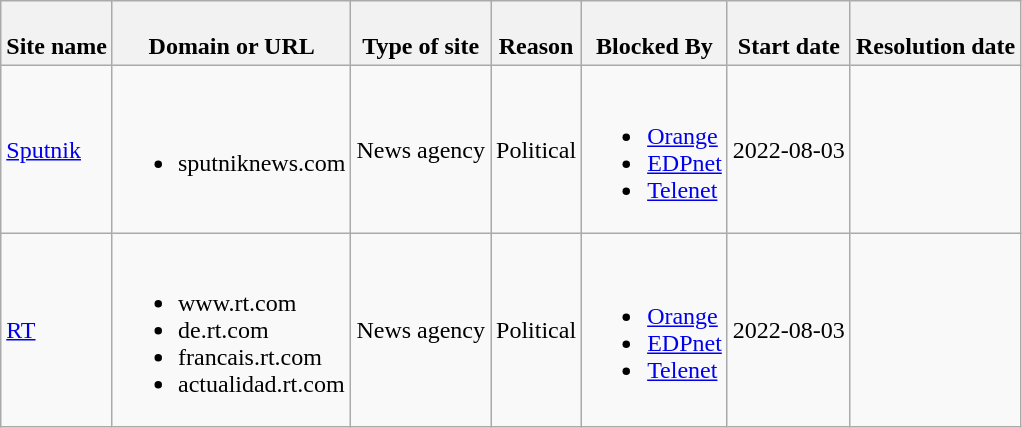<table class="wikitable sortable">
<tr>
<th><br>Site name</th>
<th><br>Domain or URL</th>
<th><br>Type of site</th>
<th><br>Reason</th>
<th><br>Blocked By</th>
<th><br>Start date</th>
<th><br>Resolution date</th>
</tr>
<tr>
<td><a href='#'>Sputnik</a></td>
<td><br><ul><li>sputniknews.com</li></ul></td>
<td>News agency</td>
<td>Political</td>
<td><br><ul><li><a href='#'>Orange</a></li><li><a href='#'>EDPnet</a></li><li><a href='#'>Telenet</a></li></ul></td>
<td>2022-08-03</td>
<td></td>
</tr>
<tr>
<td><a href='#'>RT</a></td>
<td><br><ul><li>www.rt.com</li><li>de.rt.com</li><li>francais.rt.com</li><li>actualidad.rt.com</li></ul></td>
<td>News agency</td>
<td>Political</td>
<td><br><ul><li><a href='#'>Orange</a></li><li><a href='#'>EDPnet</a></li><li><a href='#'>Telenet</a></li></ul></td>
<td>2022-08-03</td>
<td></td>
</tr>
</table>
